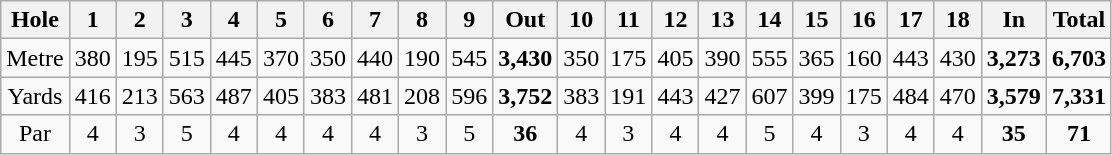<table class="wikitable" style="text-align:center">
<tr>
<th align="left">Hole</th>
<th>1</th>
<th>2</th>
<th>3</th>
<th>4</th>
<th>5</th>
<th>6</th>
<th>7</th>
<th>8</th>
<th>9</th>
<th>Out</th>
<th>10</th>
<th>11</th>
<th>12</th>
<th>13</th>
<th>14</th>
<th>15</th>
<th>16</th>
<th>17</th>
<th>18</th>
<th>In</th>
<th>Total</th>
</tr>
<tr>
<td align="center">Metre</td>
<td>380</td>
<td>195</td>
<td>515</td>
<td>445</td>
<td>370</td>
<td>350</td>
<td>440</td>
<td>190</td>
<td>545</td>
<td><strong>3,430</strong></td>
<td>350</td>
<td>175</td>
<td>405</td>
<td>390</td>
<td>555</td>
<td>365</td>
<td>160</td>
<td>443</td>
<td>430</td>
<td><strong>3,273</strong></td>
<td><strong>6,703</strong></td>
</tr>
<tr>
<td align="center">Yards</td>
<td>416</td>
<td>213</td>
<td>563</td>
<td>487</td>
<td>405</td>
<td>383</td>
<td>481</td>
<td>208</td>
<td>596</td>
<td><strong>3,752</strong></td>
<td>383</td>
<td>191</td>
<td>443</td>
<td>427</td>
<td>607</td>
<td>399</td>
<td>175</td>
<td>484</td>
<td>470</td>
<td><strong>3,579</strong></td>
<td><strong>7,331</strong></td>
</tr>
<tr>
<td align="center">Par</td>
<td>4</td>
<td>3</td>
<td>5</td>
<td>4</td>
<td>4</td>
<td>4</td>
<td>4</td>
<td>3</td>
<td>5</td>
<td><strong>36</strong></td>
<td>4</td>
<td>3</td>
<td>4</td>
<td>4</td>
<td>5</td>
<td>4</td>
<td>3</td>
<td>4</td>
<td>4</td>
<td><strong>35</strong></td>
<td><strong>71</strong></td>
</tr>
</table>
